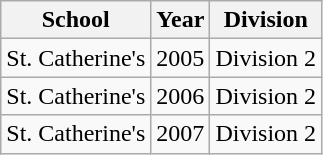<table class="wikitable">
<tr>
<th>School</th>
<th>Year</th>
<th>Division</th>
</tr>
<tr>
<td>St. Catherine's</td>
<td>2005</td>
<td>Division 2</td>
</tr>
<tr>
<td>St. Catherine's</td>
<td>2006</td>
<td>Division 2</td>
</tr>
<tr>
<td>St. Catherine's</td>
<td>2007</td>
<td>Division 2</td>
</tr>
</table>
